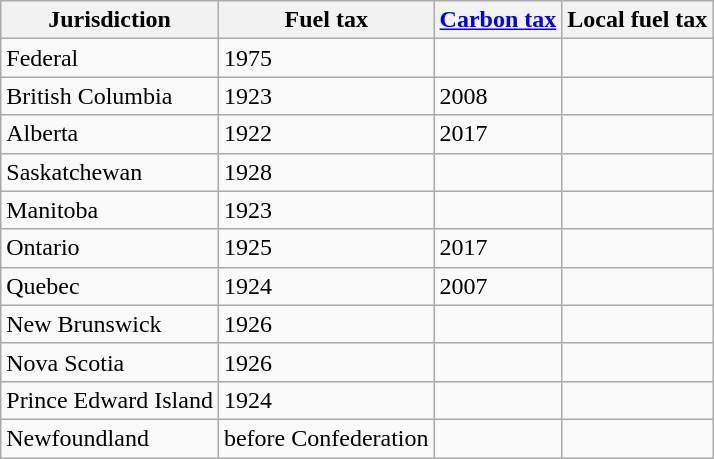<table class="wikitable">
<tr>
<th>Jurisdiction</th>
<th>Fuel tax</th>
<th><a href='#'>Carbon tax</a></th>
<th>Local fuel tax</th>
</tr>
<tr>
<td>Federal</td>
<td>1975</td>
<td></td>
<td></td>
</tr>
<tr valign = "top">
<td>British Columbia</td>
<td>1923</td>
<td>2008</td>
<td><br></td>
</tr>
<tr>
<td>Alberta</td>
<td>1922</td>
<td>2017 </td>
<td></td>
</tr>
<tr>
<td>Saskatchewan</td>
<td>1928</td>
<td></td>
<td></td>
</tr>
<tr>
<td>Manitoba</td>
<td>1923</td>
<td></td>
<td></td>
</tr>
<tr>
<td>Ontario</td>
<td>1925</td>
<td>2017 </td>
<td></td>
</tr>
<tr>
<td>Quebec</td>
<td>1924</td>
<td>2007</td>
<td><br></td>
</tr>
<tr>
<td>New Brunswick</td>
<td>1926</td>
<td></td>
<td></td>
</tr>
<tr>
<td>Nova Scotia</td>
<td>1926</td>
<td></td>
<td></td>
</tr>
<tr>
<td>Prince Edward Island</td>
<td>1924</td>
<td></td>
<td></td>
</tr>
<tr>
<td>Newfoundland</td>
<td>before Confederation</td>
<td></td>
<td></td>
</tr>
</table>
